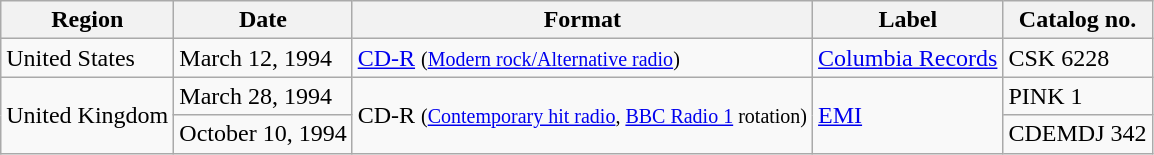<table class="wikitable plainrowheaders">
<tr>
<th>Region</th>
<th>Date</th>
<th>Format</th>
<th>Label</th>
<th>Catalog no.</th>
</tr>
<tr>
<td>United States</td>
<td>March 12, 1994</td>
<td><a href='#'>CD-R</a> <small>(<a href='#'>Modern rock/Alternative radio</a>)</small></td>
<td><a href='#'>Columbia Records</a></td>
<td>CSK 6228</td>
</tr>
<tr>
<td rowspan="2">United Kingdom</td>
<td>March 28, 1994</td>
<td rowspan="2">CD-R <small>(<a href='#'>Contemporary hit radio</a>, <a href='#'>BBC Radio 1</a> rotation)</small></td>
<td rowspan="2"><a href='#'>EMI</a></td>
<td>PINK 1</td>
</tr>
<tr>
<td>October 10, 1994</td>
<td>CDEMDJ 342</td>
</tr>
</table>
